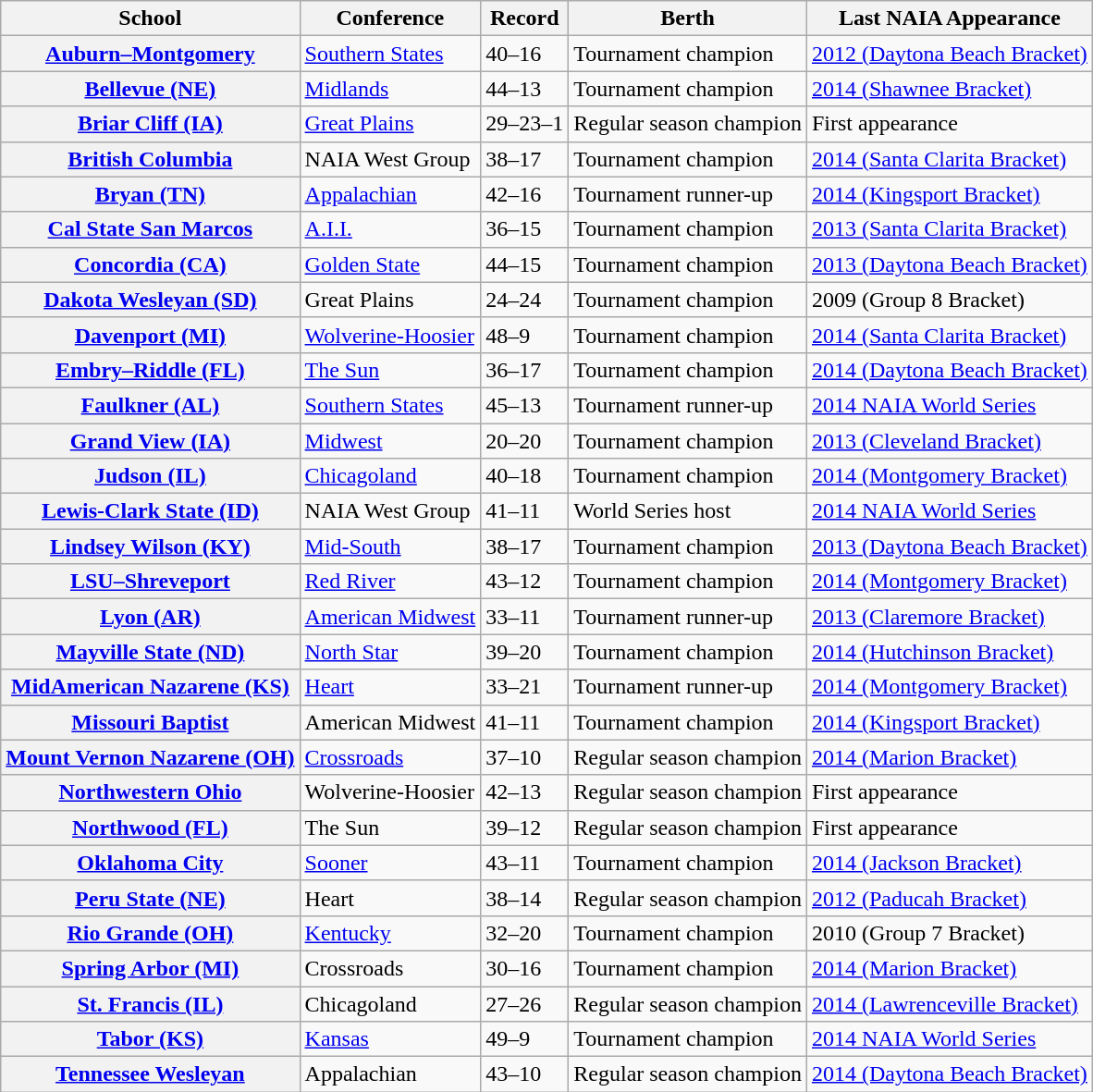<table class = "wikitable sortable plainrowheaders">
<tr>
<th>School</th>
<th>Conference</th>
<th>Record</th>
<th>Berth</th>
<th>Last NAIA Appearance</th>
</tr>
<tr>
<th scope="row"><a href='#'>Auburn–Montgomery</a></th>
<td><a href='#'>Southern States</a></td>
<td>40–16</td>
<td>Tournament champion</td>
<td><a href='#'>2012 (Daytona Beach Bracket)</a></td>
</tr>
<tr>
<th scope="row"><a href='#'>Bellevue (NE)</a></th>
<td><a href='#'>Midlands</a></td>
<td>44–13</td>
<td>Tournament champion</td>
<td><a href='#'>2014 (Shawnee Bracket)</a></td>
</tr>
<tr>
<th scope="row"><a href='#'>Briar Cliff (IA)</a></th>
<td><a href='#'>Great Plains</a></td>
<td>29–23–1</td>
<td>Regular season champion</td>
<td>First appearance</td>
</tr>
<tr>
<th scope="row"><a href='#'>British Columbia</a></th>
<td>NAIA West Group</td>
<td>38–17</td>
<td>Tournament champion</td>
<td><a href='#'>2014 (Santa Clarita Bracket)</a></td>
</tr>
<tr>
<th scope="row"><a href='#'>Bryan (TN)</a></th>
<td><a href='#'>Appalachian</a></td>
<td>42–16</td>
<td>Tournament runner-up</td>
<td><a href='#'>2014 (Kingsport Bracket)</a></td>
</tr>
<tr>
<th scope="row"><a href='#'>Cal State San Marcos</a></th>
<td><a href='#'>A.I.I.</a></td>
<td>36–15</td>
<td>Tournament champion</td>
<td><a href='#'>2013 (Santa Clarita Bracket)</a></td>
</tr>
<tr>
<th scope="row"><a href='#'>Concordia (CA)</a></th>
<td><a href='#'>Golden State</a></td>
<td>44–15</td>
<td>Tournament champion</td>
<td><a href='#'>2013 (Daytona Beach Bracket)</a></td>
</tr>
<tr>
<th scope="row"><a href='#'>Dakota Wesleyan (SD)</a></th>
<td>Great Plains</td>
<td>24–24</td>
<td>Tournament champion</td>
<td>2009 (Group 8 Bracket)</td>
</tr>
<tr>
<th scope="row"><a href='#'>Davenport (MI)</a></th>
<td><a href='#'>Wolverine-Hoosier</a></td>
<td>48–9</td>
<td>Tournament champion</td>
<td><a href='#'>2014 (Santa Clarita Bracket)</a></td>
</tr>
<tr>
<th scope="row"><a href='#'>Embry–Riddle (FL)</a></th>
<td><a href='#'>The Sun</a></td>
<td>36–17</td>
<td>Tournament champion</td>
<td><a href='#'>2014 (Daytona Beach Bracket)</a></td>
</tr>
<tr>
<th scope="row"><a href='#'>Faulkner (AL)</a></th>
<td><a href='#'>Southern States</a></td>
<td>45–13</td>
<td>Tournament runner-up</td>
<td><a href='#'>2014 NAIA World Series</a></td>
</tr>
<tr>
<th scope="row"><a href='#'>Grand View (IA)</a></th>
<td><a href='#'>Midwest</a></td>
<td>20–20</td>
<td>Tournament champion</td>
<td><a href='#'>2013 (Cleveland Bracket)</a></td>
</tr>
<tr>
<th scope="row"><a href='#'>Judson (IL)</a></th>
<td><a href='#'>Chicagoland</a></td>
<td>40–18</td>
<td>Tournament champion</td>
<td><a href='#'>2014 (Montgomery Bracket)</a></td>
</tr>
<tr>
<th scope="row"><a href='#'>Lewis-Clark State (ID)</a></th>
<td>NAIA West Group</td>
<td>41–11</td>
<td>World Series host</td>
<td><a href='#'>2014 NAIA World Series</a></td>
</tr>
<tr>
<th scope="row"><a href='#'>Lindsey Wilson (KY)</a></th>
<td><a href='#'>Mid-South</a></td>
<td>38–17</td>
<td>Tournament champion</td>
<td><a href='#'>2013 (Daytona Beach Bracket)</a></td>
</tr>
<tr>
<th scope="row"><a href='#'>LSU–Shreveport</a></th>
<td><a href='#'>Red River</a></td>
<td>43–12</td>
<td>Tournament champion</td>
<td><a href='#'>2014 (Montgomery Bracket)</a></td>
</tr>
<tr>
<th scope="row"><a href='#'>Lyon (AR)</a></th>
<td><a href='#'>American Midwest</a></td>
<td>33–11</td>
<td>Tournament runner-up</td>
<td><a href='#'>2013 (Claremore Bracket)</a></td>
</tr>
<tr>
<th scope="row"><a href='#'>Mayville State (ND)</a></th>
<td><a href='#'>North Star</a></td>
<td>39–20</td>
<td>Tournament champion</td>
<td><a href='#'>2014 (Hutchinson Bracket)</a></td>
</tr>
<tr>
<th scope="row"><a href='#'>MidAmerican Nazarene (KS)</a></th>
<td><a href='#'>Heart</a></td>
<td>33–21</td>
<td>Tournament runner-up</td>
<td><a href='#'>2014 (Montgomery Bracket)</a></td>
</tr>
<tr>
<th scope="row"><a href='#'>Missouri Baptist</a></th>
<td>American Midwest</td>
<td>41–11</td>
<td>Tournament champion</td>
<td><a href='#'>2014 (Kingsport Bracket)</a></td>
</tr>
<tr>
<th scope="row"><a href='#'>Mount Vernon Nazarene (OH)</a></th>
<td><a href='#'>Crossroads</a></td>
<td>37–10</td>
<td>Regular season champion</td>
<td><a href='#'>2014 (Marion Bracket)</a></td>
</tr>
<tr>
<th scope="row"><a href='#'>Northwestern Ohio</a></th>
<td>Wolverine-Hoosier</td>
<td>42–13</td>
<td>Regular season champion</td>
<td>First appearance</td>
</tr>
<tr>
<th scope="row"><a href='#'>Northwood (FL)</a></th>
<td>The Sun</td>
<td>39–12</td>
<td>Regular season champion</td>
<td>First appearance</td>
</tr>
<tr>
<th scope="row"><a href='#'>Oklahoma City</a></th>
<td><a href='#'>Sooner</a></td>
<td>43–11</td>
<td>Tournament champion</td>
<td><a href='#'>2014 (Jackson Bracket)</a></td>
</tr>
<tr>
<th scope="row"><a href='#'>Peru State (NE)</a></th>
<td>Heart</td>
<td>38–14</td>
<td>Regular season champion</td>
<td><a href='#'>2012 (Paducah Bracket)</a></td>
</tr>
<tr>
<th scope="row"><a href='#'>Rio Grande (OH)</a></th>
<td><a href='#'>Kentucky</a></td>
<td>32–20</td>
<td>Tournament champion</td>
<td>2010 (Group 7 Bracket)</td>
</tr>
<tr>
<th scope="row"><a href='#'>Spring Arbor (MI)</a></th>
<td>Crossroads</td>
<td>30–16</td>
<td>Tournament champion</td>
<td><a href='#'>2014 (Marion Bracket)</a></td>
</tr>
<tr>
<th scope="row"><a href='#'>St. Francis (IL)</a></th>
<td>Chicagoland</td>
<td>27–26</td>
<td>Regular season champion</td>
<td><a href='#'>2014 (Lawrenceville Bracket)</a></td>
</tr>
<tr>
<th scope="row"><a href='#'>Tabor (KS)</a></th>
<td><a href='#'>Kansas</a></td>
<td>49–9</td>
<td>Tournament champion</td>
<td><a href='#'>2014 NAIA World Series</a></td>
</tr>
<tr>
<th scope="row"><a href='#'>Tennessee Wesleyan</a></th>
<td>Appalachian</td>
<td>43–10</td>
<td>Regular season champion</td>
<td><a href='#'>2014 (Daytona Beach Bracket)</a></td>
</tr>
</table>
